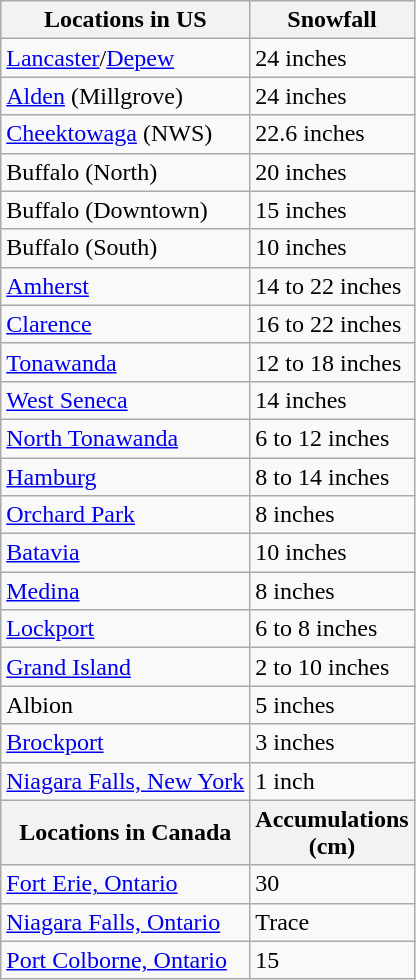<table class="wikitable">
<tr>
<th>Locations in US</th>
<th>Snowfall</th>
</tr>
<tr>
<td><a href='#'>Lancaster</a>/<a href='#'>Depew</a></td>
<td>24 inches</td>
</tr>
<tr>
<td><a href='#'>Alden</a> (Millgrove)</td>
<td>24 inches</td>
</tr>
<tr>
<td><a href='#'>Cheektowaga</a> (NWS)</td>
<td>22.6 inches</td>
</tr>
<tr>
<td>Buffalo (North)</td>
<td>20 inches</td>
</tr>
<tr>
<td>Buffalo (Downtown)</td>
<td>15 inches</td>
</tr>
<tr>
<td>Buffalo (South)</td>
<td>10 inches</td>
</tr>
<tr>
<td><a href='#'>Amherst</a></td>
<td>14 to 22 inches</td>
</tr>
<tr>
<td><a href='#'>Clarence</a></td>
<td>16 to 22 inches</td>
</tr>
<tr>
<td><a href='#'>Tonawanda</a></td>
<td>12 to 18 inches</td>
</tr>
<tr>
<td><a href='#'>West Seneca</a></td>
<td>14 inches</td>
</tr>
<tr>
<td><a href='#'>North Tonawanda</a></td>
<td>6 to 12 inches</td>
</tr>
<tr>
<td><a href='#'>Hamburg</a></td>
<td>8 to 14 inches</td>
</tr>
<tr>
<td><a href='#'>Orchard Park</a></td>
<td>8 inches</td>
</tr>
<tr>
<td><a href='#'>Batavia</a></td>
<td>10 inches</td>
</tr>
<tr>
<td><a href='#'>Medina</a></td>
<td>8 inches</td>
</tr>
<tr>
<td><a href='#'>Lockport</a></td>
<td>6 to 8 inches</td>
</tr>
<tr>
<td><a href='#'>Grand Island</a></td>
<td>2 to 10 inches</td>
</tr>
<tr>
<td>Albion</td>
<td>5 inches</td>
</tr>
<tr>
<td><a href='#'>Brockport</a></td>
<td>3 inches</td>
</tr>
<tr>
<td><a href='#'>Niagara Falls, New York</a></td>
<td>1 inch</td>
</tr>
<tr>
<th>Locations in Canada</th>
<th>Accumulations<br>(cm)</th>
</tr>
<tr>
<td><a href='#'>Fort Erie, Ontario</a></td>
<td>30</td>
</tr>
<tr>
<td><a href='#'>Niagara Falls, Ontario</a></td>
<td>Trace</td>
</tr>
<tr>
<td><a href='#'>Port Colborne, Ontario</a></td>
<td>15</td>
</tr>
</table>
